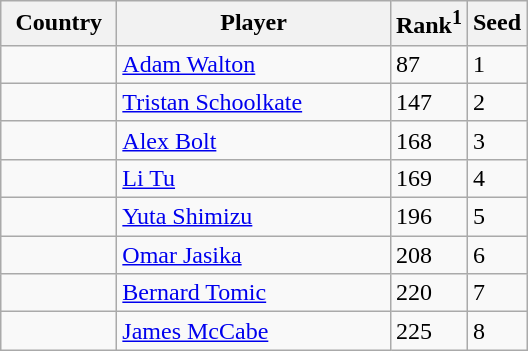<table class="sortable wikitable">
<tr>
<th width="70">Country</th>
<th width="175">Player</th>
<th>Rank<sup>1</sup></th>
<th>Seed</th>
</tr>
<tr>
<td></td>
<td><a href='#'>Adam Walton</a></td>
<td>87</td>
<td>1</td>
</tr>
<tr>
<td></td>
<td><a href='#'>Tristan Schoolkate</a></td>
<td>147</td>
<td>2</td>
</tr>
<tr>
<td></td>
<td><a href='#'>Alex Bolt</a></td>
<td>168</td>
<td>3</td>
</tr>
<tr>
<td></td>
<td><a href='#'>Li Tu</a></td>
<td>169</td>
<td>4</td>
</tr>
<tr>
<td></td>
<td><a href='#'>Yuta Shimizu</a></td>
<td>196</td>
<td>5</td>
</tr>
<tr>
<td></td>
<td><a href='#'>Omar Jasika</a></td>
<td>208</td>
<td>6</td>
</tr>
<tr>
<td></td>
<td><a href='#'>Bernard Tomic</a></td>
<td>220</td>
<td>7</td>
</tr>
<tr>
<td></td>
<td><a href='#'>James McCabe</a></td>
<td>225</td>
<td>8</td>
</tr>
</table>
